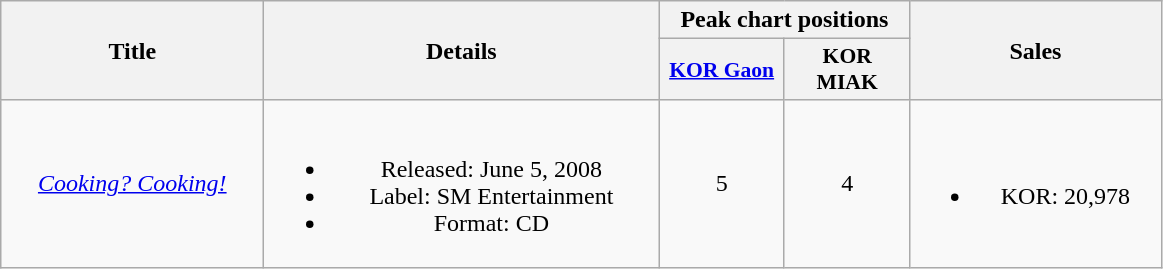<table class="wikitable plainrowheaders" style="text-align:center;">
<tr>
<th scope="col" rowspan="2" style="width:10.5em;">Title</th>
<th scope="col" rowspan="2" style="width:16em;">Details</th>
<th scope="col" colspan="2" style="width:10em;">Peak chart positions</th>
<th scope="col" rowspan="2" style="width:10em;">Sales</th>
</tr>
<tr>
<th scope="col" style="width:3em;font-size:90%;"><a href='#'>KOR Gaon</a></th>
<th scope="col" style="width:3em;font-size:90%;">KOR MIAK</th>
</tr>
<tr>
<td><em><a href='#'>Cooking? Cooking!</a></em></td>
<td><br><ul><li>Released: June 5, 2008</li><li>Label: SM Entertainment</li><li>Format: CD</li></ul></td>
<td>5</td>
<td>4</td>
<td><br><ul><li>KOR: 20,978</li></ul></td>
</tr>
</table>
